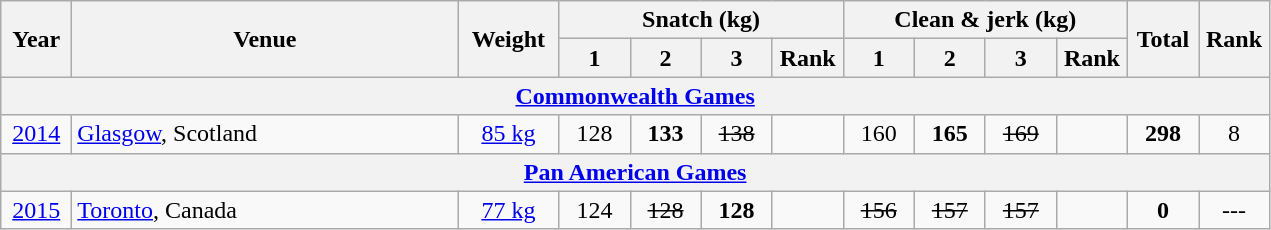<table class = "wikitable" style="text-align:center;">
<tr>
<th rowspan=2 width=40>Year</th>
<th rowspan=2 width=250>Venue</th>
<th rowspan=2 width=60>Weight</th>
<th colspan=4>Snatch (kg)</th>
<th colspan=4>Clean & jerk (kg)</th>
<th rowspan=2 width=40>Total</th>
<th rowspan=2 width=40>Rank</th>
</tr>
<tr>
<th width=40>1</th>
<th width=40>2</th>
<th width=40>3</th>
<th width=40>Rank</th>
<th width=40>1</th>
<th width=40>2</th>
<th width=40>3</th>
<th width=40>Rank</th>
</tr>
<tr>
<th colspan=13><a href='#'>Commonwealth Games</a></th>
</tr>
<tr>
<td><a href='#'>2014</a></td>
<td align=left> <a href='#'>Glasgow</a>, Scotland</td>
<td><a href='#'>85 kg</a></td>
<td>128</td>
<td><strong>133</strong></td>
<td><s>138</s></td>
<td></td>
<td>160</td>
<td><strong>165</strong></td>
<td><s>169</s></td>
<td></td>
<td><strong>298</strong></td>
<td>8</td>
</tr>
<tr>
<th colspan=13><a href='#'>Pan American Games</a></th>
</tr>
<tr>
<td><a href='#'>2015</a></td>
<td align=left> <a href='#'>Toronto</a>, Canada</td>
<td><a href='#'>77 kg</a></td>
<td>124</td>
<td><s>128</s></td>
<td><strong>128</strong></td>
<td></td>
<td><s>156</s></td>
<td><s>157</s></td>
<td><s>157</s></td>
<td></td>
<td><strong>0</strong></td>
<td>---</td>
</tr>
</table>
